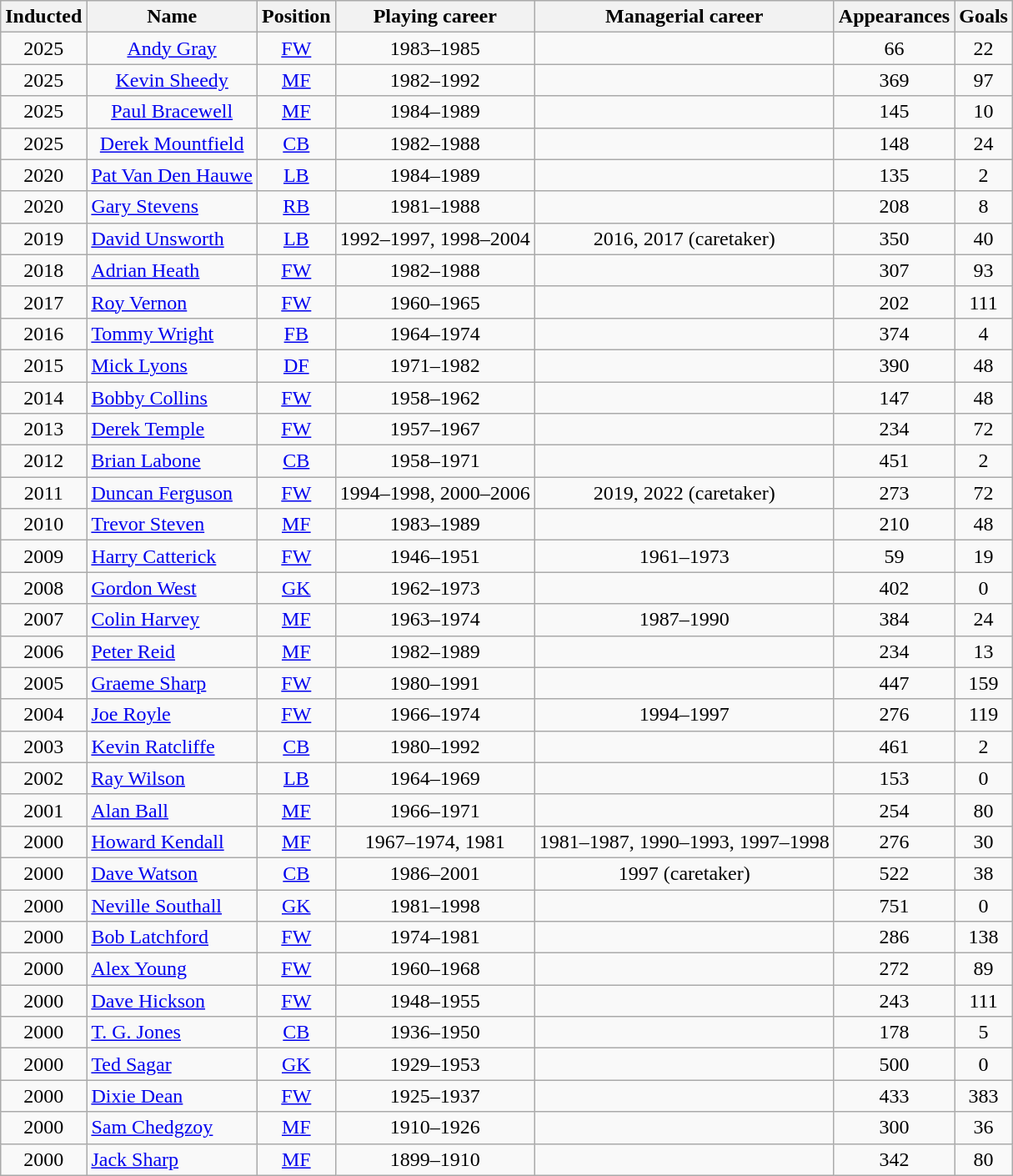<table class="wikitable sortable" style="text-align: center;">
<tr>
<th scope="col">Inducted</th>
<th scope="col">Name</th>
<th scope="col">Position</th>
<th scope="col">Playing career</th>
<th scope="col">Managerial career</th>
<th scope="col">Appearances</th>
<th scope="col">Goals</th>
</tr>
<tr>
<td>2025</td>
<td><a href='#'>Andy Gray</a></td>
<td><a href='#'>FW</a></td>
<td>1983–1985</td>
<td></td>
<td>66</td>
<td>22</td>
</tr>
<tr>
<td>2025</td>
<td><a href='#'>Kevin Sheedy</a></td>
<td><a href='#'>MF</a></td>
<td>1982–1992</td>
<td></td>
<td>369</td>
<td>97</td>
</tr>
<tr>
<td>2025</td>
<td><a href='#'>Paul Bracewell</a></td>
<td><a href='#'>MF</a></td>
<td>1984–1989</td>
<td></td>
<td>145</td>
<td>10</td>
</tr>
<tr>
<td>2025</td>
<td><a href='#'>Derek Mountfield</a></td>
<td><a href='#'>CB</a></td>
<td>1982–1988</td>
<td></td>
<td>148</td>
<td>24</td>
</tr>
<tr>
<td>2020</td>
<td align="left"><a href='#'>Pat Van Den Hauwe</a></td>
<td><a href='#'>LB</a></td>
<td>1984–1989</td>
<td></td>
<td>135</td>
<td>2</td>
</tr>
<tr>
<td>2020</td>
<td align="left"><a href='#'>Gary Stevens</a></td>
<td><a href='#'>RB</a></td>
<td>1981–1988</td>
<td></td>
<td>208</td>
<td>8</td>
</tr>
<tr>
<td>2019</td>
<td align="left"><a href='#'>David Unsworth</a></td>
<td><a href='#'>LB</a></td>
<td>1992–1997, 1998–2004</td>
<td>2016, 2017 (caretaker)</td>
<td>350</td>
<td>40</td>
</tr>
<tr>
<td>2018</td>
<td align="left"><a href='#'>Adrian Heath</a></td>
<td><a href='#'>FW</a></td>
<td>1982–1988</td>
<td></td>
<td>307</td>
<td>93</td>
</tr>
<tr>
<td>2017</td>
<td align="left"><a href='#'>Roy Vernon</a></td>
<td><a href='#'>FW</a></td>
<td>1960–1965</td>
<td></td>
<td>202</td>
<td>111</td>
</tr>
<tr>
<td>2016</td>
<td align="left"><a href='#'>Tommy Wright</a></td>
<td><a href='#'>FB</a></td>
<td>1964–1974</td>
<td></td>
<td>374</td>
<td>4</td>
</tr>
<tr>
<td>2015</td>
<td align="left"><a href='#'>Mick Lyons</a></td>
<td><a href='#'>DF</a></td>
<td>1971–1982</td>
<td></td>
<td>390</td>
<td>48</td>
</tr>
<tr>
<td>2014</td>
<td align="left"><a href='#'>Bobby Collins</a></td>
<td><a href='#'>FW</a></td>
<td>1958–1962</td>
<td></td>
<td>147</td>
<td>48</td>
</tr>
<tr>
<td>2013</td>
<td align="left"><a href='#'>Derek Temple</a></td>
<td><a href='#'>FW</a></td>
<td>1957–1967</td>
<td></td>
<td>234</td>
<td>72</td>
</tr>
<tr>
<td>2012</td>
<td align="left"><a href='#'>Brian Labone</a></td>
<td><a href='#'>CB</a></td>
<td>1958–1971</td>
<td></td>
<td>451</td>
<td>2</td>
</tr>
<tr>
<td>2011</td>
<td align="left"><a href='#'>Duncan Ferguson</a></td>
<td><a href='#'>FW</a></td>
<td>1994–1998, 2000–2006</td>
<td>2019, 2022 (caretaker)</td>
<td>273</td>
<td>72</td>
</tr>
<tr>
<td>2010</td>
<td align="left"><a href='#'>Trevor Steven</a></td>
<td><a href='#'>MF</a></td>
<td>1983–1989</td>
<td></td>
<td>210</td>
<td>48</td>
</tr>
<tr>
<td>2009</td>
<td align="left"><a href='#'>Harry Catterick</a></td>
<td><a href='#'>FW</a></td>
<td>1946–1951</td>
<td>1961–1973</td>
<td>59</td>
<td>19</td>
</tr>
<tr>
<td>2008</td>
<td align="left"><a href='#'>Gordon West</a></td>
<td><a href='#'>GK</a></td>
<td>1962–1973</td>
<td></td>
<td>402</td>
<td>0</td>
</tr>
<tr>
<td>2007</td>
<td align="left"><a href='#'>Colin Harvey</a></td>
<td><a href='#'>MF</a></td>
<td>1963–1974</td>
<td>1987–1990</td>
<td>384</td>
<td>24</td>
</tr>
<tr>
<td>2006</td>
<td align="left"><a href='#'>Peter Reid</a></td>
<td><a href='#'>MF</a></td>
<td>1982–1989</td>
<td></td>
<td>234</td>
<td>13</td>
</tr>
<tr>
<td>2005</td>
<td align="left"><a href='#'>Graeme Sharp</a></td>
<td><a href='#'>FW</a></td>
<td>1980–1991</td>
<td></td>
<td>447</td>
<td>159</td>
</tr>
<tr>
<td>2004</td>
<td align="left"><a href='#'>Joe Royle</a></td>
<td><a href='#'>FW</a></td>
<td>1966–1974</td>
<td>1994–1997</td>
<td>276</td>
<td>119</td>
</tr>
<tr>
<td>2003</td>
<td align="left"><a href='#'>Kevin Ratcliffe</a></td>
<td><a href='#'>CB</a></td>
<td>1980–1992</td>
<td></td>
<td>461</td>
<td>2</td>
</tr>
<tr>
<td>2002</td>
<td align="left"><a href='#'>Ray Wilson</a></td>
<td><a href='#'>LB</a></td>
<td>1964–1969</td>
<td></td>
<td>153</td>
<td>0</td>
</tr>
<tr>
<td>2001</td>
<td align="left"><a href='#'>Alan Ball</a></td>
<td><a href='#'>MF</a></td>
<td>1966–1971</td>
<td></td>
<td>254</td>
<td>80</td>
</tr>
<tr>
<td>2000</td>
<td align="left"><a href='#'>Howard Kendall</a></td>
<td><a href='#'>MF</a></td>
<td>1967–1974, 1981</td>
<td>1981–1987, 1990–1993, 1997–1998</td>
<td>276</td>
<td>30</td>
</tr>
<tr>
<td>2000</td>
<td align="left"><a href='#'>Dave Watson</a></td>
<td><a href='#'>CB</a></td>
<td>1986–2001</td>
<td>1997 (caretaker)</td>
<td>522</td>
<td>38</td>
</tr>
<tr>
<td>2000</td>
<td align="left"><a href='#'>Neville Southall</a></td>
<td><a href='#'>GK</a></td>
<td>1981–1998</td>
<td></td>
<td>751</td>
<td>0</td>
</tr>
<tr>
<td>2000</td>
<td align="left"><a href='#'>Bob Latchford</a></td>
<td><a href='#'>FW</a></td>
<td>1974–1981</td>
<td></td>
<td>286</td>
<td>138</td>
</tr>
<tr>
<td>2000</td>
<td align="left"><a href='#'>Alex Young</a></td>
<td><a href='#'>FW</a></td>
<td>1960–1968</td>
<td></td>
<td>272</td>
<td>89</td>
</tr>
<tr>
<td>2000</td>
<td align="left"><a href='#'>Dave Hickson</a></td>
<td><a href='#'>FW</a></td>
<td>1948–1955</td>
<td></td>
<td>243</td>
<td>111</td>
</tr>
<tr>
<td>2000</td>
<td align="left"><a href='#'>T. G. Jones</a></td>
<td><a href='#'>CB</a></td>
<td>1936–1950</td>
<td></td>
<td>178</td>
<td>5</td>
</tr>
<tr>
<td>2000</td>
<td align="left"><a href='#'>Ted Sagar</a></td>
<td><a href='#'>GK</a></td>
<td>1929–1953</td>
<td></td>
<td>500</td>
<td>0</td>
</tr>
<tr>
<td>2000</td>
<td align="left"><a href='#'>Dixie Dean</a></td>
<td><a href='#'>FW</a></td>
<td>1925–1937</td>
<td></td>
<td>433</td>
<td>383</td>
</tr>
<tr>
<td>2000</td>
<td align="left"><a href='#'>Sam Chedgzoy</a></td>
<td><a href='#'>MF</a></td>
<td>1910–1926</td>
<td></td>
<td>300</td>
<td>36</td>
</tr>
<tr>
<td>2000</td>
<td align="left"><a href='#'>Jack Sharp</a></td>
<td><a href='#'>MF</a></td>
<td>1899–1910</td>
<td></td>
<td>342</td>
<td>80</td>
</tr>
</table>
